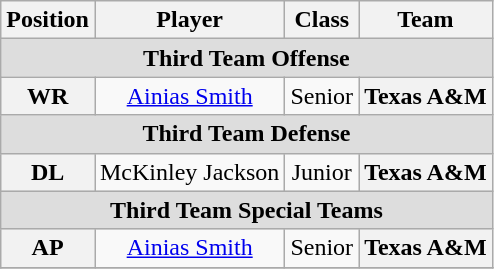<table class="wikitable">
<tr>
<th>Position</th>
<th>Player</th>
<th>Class</th>
<th>Team</th>
</tr>
<tr>
<td colspan="4" style="text-align:center; background:#ddd;"><strong>Third Team Offense</strong></td>
</tr>
<tr style="text-align:center;">
<th rowspan="1">WR</th>
<td><a href='#'>Ainias Smith</a></td>
<td>Senior</td>
<th style=>Texas A&M</th>
</tr>
<tr>
<td colspan="4" style="text-align:center; background:#ddd;"><strong>Third Team Defense</strong></td>
</tr>
<tr style="text-align:center;">
<th rowspan="1">DL</th>
<td>McKinley Jackson</td>
<td>Junior</td>
<th style=>Texas A&M</th>
</tr>
<tr>
<td colspan="4" style="text-align:center; background:#ddd;"><strong>Third Team Special Teams</strong></td>
</tr>
<tr style="text-align:center;">
<th rowspan="1">AP</th>
<td><a href='#'>Ainias Smith</a></td>
<td>Senior</td>
<th style=>Texas A&M</th>
</tr>
<tr>
</tr>
</table>
